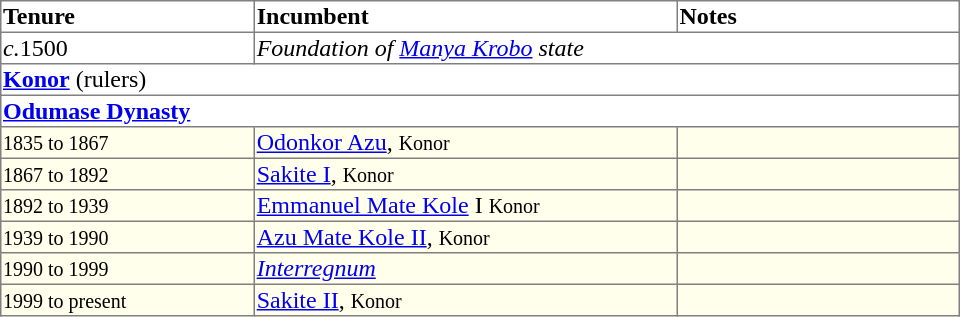<table border=1 style="border-collapse: collapse">
<tr align=left>
<th width="18%">Tenure</th>
<th width="30%">Incumbent</th>
<th width="20%">Notes</th>
</tr>
<tr valign=top>
<td><em>c.</em>1500</td>
<td colspan="2"><em>Foundation of <a href='#'>Manya Krobo</a> state</em></td>
</tr>
<tr valign=top>
<td colspan="3"><strong><a href='#'>Konor</a></strong> (rulers)</td>
</tr>
<tr valign=top>
<td colspan="3"><strong><a href='#'>Odumase Dynasty</a></strong></td>
</tr>
<tr valign=top bgcolor="#ffffec">
<td><small>1835 to 1867</small></td>
<td><a href='#'>Odonkor Azu</a>, <small>Konor</small></td>
<td></td>
</tr>
<tr valign=top bgcolor="#ffffec">
<td><small>1867 to 1892</small></td>
<td><a href='#'>Sakite I</a>, <small>Konor</small></td>
<td></td>
</tr>
<tr valign=top bgcolor="#ffffec">
<td><small>1892 to 1939</small></td>
<td><a href='#'>Emmanuel Mate Kole</a> I <small>Konor</small></td>
<td></td>
</tr>
<tr valign=top bgcolor="#ffffec">
<td><small>1939 to 1990</small></td>
<td><a href='#'>Azu Mate Kole II</a>, <small>Konor</small></td>
<td></td>
</tr>
<tr valign=top bgcolor="#ffffec">
<td><small>1990 to 1999</small></td>
<td><em><a href='#'>Interregnum</a></em></td>
<td></td>
</tr>
<tr valign=top bgcolor="#ffffec">
<td><small>1999 to present</small></td>
<td><a href='#'>Sakite II</a>, <small>Konor</small></td>
<td></td>
</tr>
</table>
